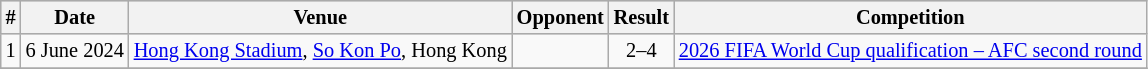<table class="wikitable collapsible collapsed" style="font-size:85%; text-align: left;">
<tr bgcolor="#CCCCCC" align="center">
<th>#</th>
<th>Date</th>
<th>Venue</th>
<th>Opponent</th>
<th>Result</th>
<th>Competition</th>
</tr>
<tr>
<td>1</td>
<td>6 June 2024</td>
<td><a href='#'>Hong Kong Stadium</a>, <a href='#'>So Kon Po</a>, Hong Kong</td>
<td></td>
<td align=center>2–4</td>
<td><a href='#'>2026 FIFA World Cup qualification – AFC second round</a></td>
</tr>
<tr>
</tr>
</table>
